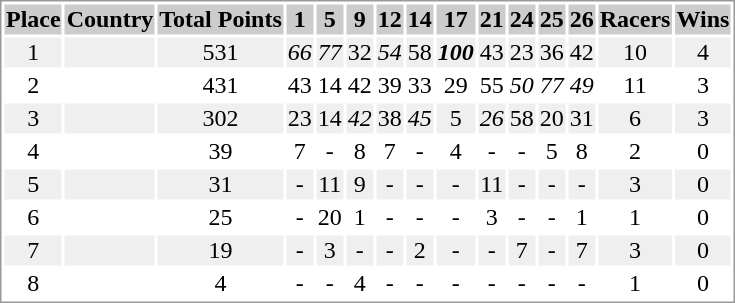<table border="0" style="border: 1px solid #999; background-color:#FFFFFF; text-align:center">
<tr align="center" bgcolor="#CCCCCC">
<th>Place</th>
<th>Country</th>
<th>Total Points</th>
<th>1</th>
<th>5</th>
<th>9</th>
<th>12</th>
<th>14</th>
<th>17</th>
<th>21</th>
<th>24</th>
<th>25</th>
<th>26</th>
<th>Racers</th>
<th>Wins</th>
</tr>
<tr bgcolor="#EFEFEF">
<td>1</td>
<td align="left"></td>
<td>531</td>
<td><em>66</em></td>
<td><em>77</em></td>
<td>32</td>
<td><em>54</em></td>
<td>58</td>
<td><strong><em>100</em></strong></td>
<td>43</td>
<td>23</td>
<td>36</td>
<td>42</td>
<td>10</td>
<td>4</td>
</tr>
<tr>
<td>2</td>
<td align="left"></td>
<td>431</td>
<td>43</td>
<td>14</td>
<td>42</td>
<td>39</td>
<td>33</td>
<td>29</td>
<td>55</td>
<td><em>50</em></td>
<td><em>77</em></td>
<td><em>49</em></td>
<td>11</td>
<td>3</td>
</tr>
<tr bgcolor="#EFEFEF">
<td>3</td>
<td align="left"></td>
<td>302</td>
<td>23</td>
<td>14</td>
<td><em>42</em></td>
<td>38</td>
<td><em>45</em></td>
<td>5</td>
<td><em>26</em></td>
<td>58</td>
<td>20</td>
<td>31</td>
<td>6</td>
<td>3</td>
</tr>
<tr>
<td>4</td>
<td align="left"></td>
<td>39</td>
<td>7</td>
<td>-</td>
<td>8</td>
<td>7</td>
<td>-</td>
<td>4</td>
<td>-</td>
<td>-</td>
<td>5</td>
<td>8</td>
<td>2</td>
<td>0</td>
</tr>
<tr bgcolor="#EFEFEF">
<td>5</td>
<td align="left"></td>
<td>31</td>
<td>-</td>
<td>11</td>
<td>9</td>
<td>-</td>
<td>-</td>
<td>-</td>
<td>11</td>
<td>-</td>
<td>-</td>
<td>-</td>
<td>3</td>
<td>0</td>
</tr>
<tr>
<td>6</td>
<td align="left"></td>
<td>25</td>
<td>-</td>
<td>20</td>
<td>1</td>
<td>-</td>
<td>-</td>
<td>-</td>
<td>3</td>
<td>-</td>
<td>-</td>
<td>1</td>
<td>1</td>
<td>0</td>
</tr>
<tr bgcolor="#EFEFEF">
<td>7</td>
<td align="left"></td>
<td>19</td>
<td>-</td>
<td>3</td>
<td>-</td>
<td>-</td>
<td>2</td>
<td>-</td>
<td>-</td>
<td>7</td>
<td>-</td>
<td>7</td>
<td>3</td>
<td>0</td>
</tr>
<tr>
<td>8</td>
<td align="left"></td>
<td>4</td>
<td>-</td>
<td>-</td>
<td>4</td>
<td>-</td>
<td>-</td>
<td>-</td>
<td>-</td>
<td>-</td>
<td>-</td>
<td>-</td>
<td>1</td>
<td>0</td>
</tr>
</table>
